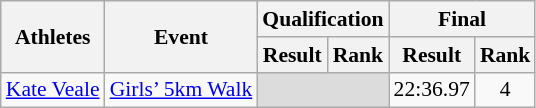<table class="wikitable" border="1" style="font-size:90%">
<tr>
<th rowspan=2>Athletes</th>
<th rowspan=2>Event</th>
<th colspan=2>Qualification</th>
<th colspan=2>Final</th>
</tr>
<tr>
<th>Result</th>
<th>Rank</th>
<th>Result</th>
<th>Rank</th>
</tr>
<tr>
<td><a href='#'>Kate Veale</a></td>
<td><a href='#'>Girls’ 5km Walk</a></td>
<td colspan=2 bgcolor=#DCDCDC></td>
<td align=center>22:36.97</td>
<td align=center>4</td>
</tr>
</table>
